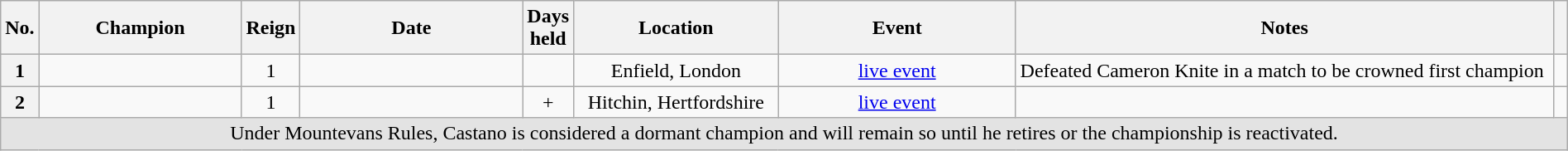<table class="wikitable sortable" style="text-align: center" width=100%>
<tr>
<th width=0 data-sort-type="number" scope="col">No.</th>
<th width=14% scope="col">Champion</th>
<th width=0 scope="col">Reign</th>
<th width=16% scope="col">Date</th>
<th width=0 data-sort-type="number" scope="col">Days held</th>
<th width=14% scope="col">Location</th>
<th width=17% scope="col">Event</th>
<th width=51% class="unsortable" scope="col">Notes</th>
<th width=0 class="unsortable" scope="col"></th>
</tr>
<tr>
<th scope="row">1</th>
<td></td>
<td>1</td>
<td></td>
<td></td>
<td>Enfield, London</td>
<td><a href='#'>live event</a></td>
<td align=left>Defeated Cameron Knite in a match to be crowned first champion</td>
<td> </td>
</tr>
<tr>
<th scope="row">2</th>
<td></td>
<td>1</td>
<td></td>
<td>+</td>
<td>Hitchin, Hertfordshire</td>
<td><a href='#'>live event</a></td>
<td align=left> </td>
<td> </td>
</tr>
<tr style="background-color:#e3e3e3">
<td colspan="9">Under Mountevans Rules, Castano is considered a dormant champion and will remain so until he retires or the championship is reactivated.</td>
</tr>
</table>
